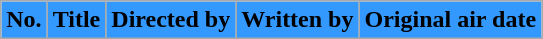<table class="wikitable plainrowheaders" style="background:#fff;">
<tr>
<th style="background:#39f;">No.</th>
<th style="background:#39f;">Title</th>
<th style="background:#39f;">Directed by</th>
<th style="background:#39f;">Written by</th>
<th style="background:#39f;">Original air date<br>




</th>
</tr>
</table>
